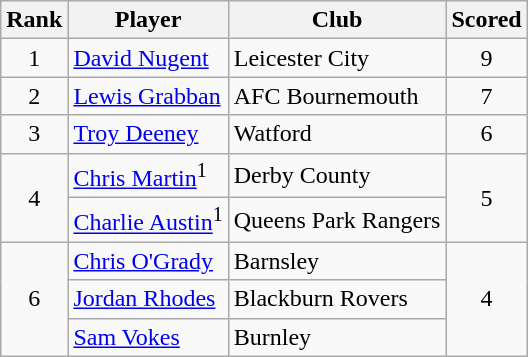<table class="wikitable" style="text-align:center">
<tr>
<th>Rank</th>
<th>Player</th>
<th>Club</th>
<th>Scored</th>
</tr>
<tr>
<td>1</td>
<td align="left"><a href='#'>David Nugent</a></td>
<td align="left">Leicester City</td>
<td>9</td>
</tr>
<tr>
<td>2</td>
<td align="left"><a href='#'>Lewis Grabban</a></td>
<td align="left">AFC Bournemouth</td>
<td>7</td>
</tr>
<tr>
<td>3</td>
<td align="left"><a href='#'>Troy Deeney</a></td>
<td align="left">Watford</td>
<td>6</td>
</tr>
<tr>
<td rowspan="2">4</td>
<td align="left"><a href='#'>Chris Martin</a><sup>1</sup></td>
<td align="left">Derby County</td>
<td rowspan="2">5</td>
</tr>
<tr>
<td align="left"><a href='#'>Charlie Austin</a><sup>1</sup></td>
<td align="left">Queens Park Rangers</td>
</tr>
<tr>
<td rowspan="3">6</td>
<td align="left"><a href='#'>Chris O'Grady</a></td>
<td align="left">Barnsley</td>
<td rowspan="3">4</td>
</tr>
<tr>
<td align="left"><a href='#'>Jordan Rhodes</a></td>
<td align="left">Blackburn Rovers</td>
</tr>
<tr>
<td align="left"><a href='#'>Sam Vokes</a></td>
<td align="left">Burnley</td>
</tr>
</table>
